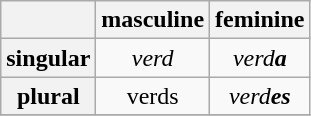<table class="wikitable" style="text-align:center;">
<tr>
<th></th>
<th>masculine</th>
<th>feminine</th>
</tr>
<tr>
<th>singular</th>
<td><em>verd</em></td>
<td><em>verd<strong>a<strong><em></td>
</tr>
<tr>
<th>plural</th>
<td></em>verd</strong>s</em></strong></td>
<td><em>verd<strong>es<strong><em></td>
</tr>
<tr>
</tr>
</table>
